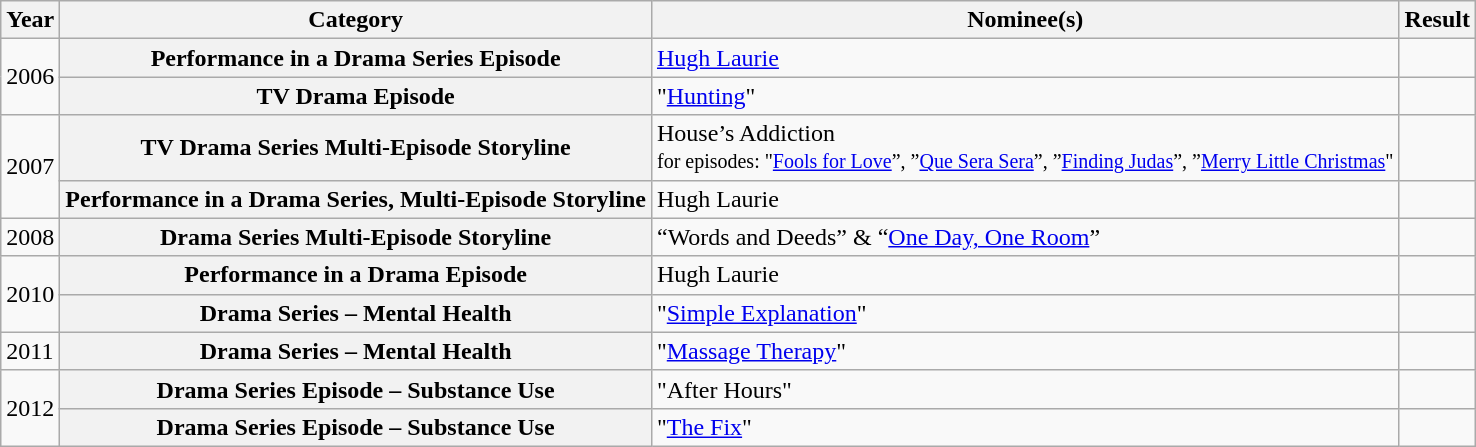<table class="wikitable plainrowheaders">
<tr>
<th scope="col">Year</th>
<th scope="col">Category</th>
<th scope="col">Nominee(s)</th>
<th scope="col">Result</th>
</tr>
<tr>
<td rowspan="2">2006</td>
<th scope="row">Performance in a Drama Series Episode</th>
<td><a href='#'>Hugh Laurie</a></td>
<td></td>
</tr>
<tr>
<th scope="row">TV Drama Episode</th>
<td>"<a href='#'>Hunting</a>"</td>
<td></td>
</tr>
<tr>
<td rowspan="2">2007</td>
<th scope="row">TV Drama Series Multi-Episode Storyline</th>
<td>House’s Addiction<br><small>for episodes: "<a href='#'>Fools for Love</a>”, ”<a href='#'>Que Sera Sera</a>”, ”<a href='#'>Finding Judas</a>”, ”<a href='#'>Merry Little Christmas</a>"</small></td>
<td></td>
</tr>
<tr>
<th scope="row">Performance in a Drama Series, Multi-Episode Storyline</th>
<td>Hugh Laurie</td>
<td></td>
</tr>
<tr>
<td>2008</td>
<th scope="row">Drama Series Multi-Episode Storyline</th>
<td>“Words and Deeds” & “<a href='#'>One Day, One Room</a>”</td>
<td></td>
</tr>
<tr>
<td rowspan="2">2010</td>
<th scope="row">Performance in a Drama Episode</th>
<td>Hugh Laurie</td>
<td></td>
</tr>
<tr>
<th scope="row">Drama Series – Mental Health</th>
<td>"<a href='#'>Simple Explanation</a>"</td>
<td></td>
</tr>
<tr>
<td>2011</td>
<th scope="row">Drama Series – Mental Health</th>
<td>"<a href='#'>Massage Therapy</a>"</td>
<td></td>
</tr>
<tr>
<td rowspan="2">2012</td>
<th scope="row">Drama Series Episode – Substance Use</th>
<td>"After Hours"</td>
<td></td>
</tr>
<tr>
<th scope="row">Drama Series Episode – Substance Use</th>
<td>"<a href='#'>The Fix</a>"</td>
<td></td>
</tr>
</table>
